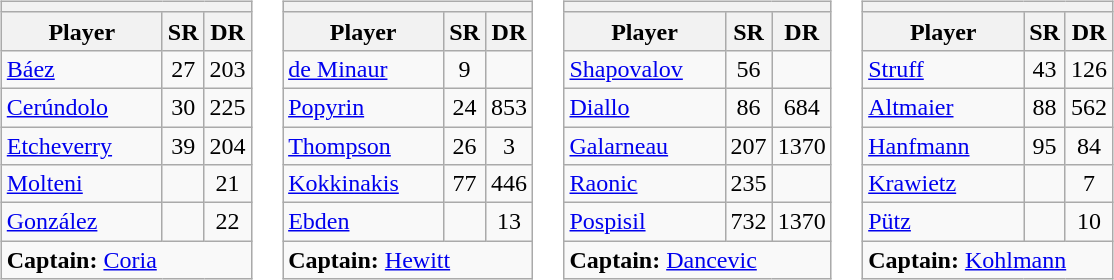<table>
<tr valign=top>
<td><br><table class="wikitable sortable nowrap">
<tr>
<th colspan=3></th>
</tr>
<tr>
<th width=100>Player</th>
<th width=20>SR</th>
<th width=20>DR</th>
</tr>
<tr>
<td><a href='#'>Báez</a></td>
<td align=center>27</td>
<td align=center>203</td>
</tr>
<tr>
<td><a href='#'>Cerúndolo</a></td>
<td align=center>30</td>
<td align=center>225</td>
</tr>
<tr>
<td><a href='#'>Etcheverry</a></td>
<td align=center>39</td>
<td align=center>204</td>
</tr>
<tr>
<td><a href='#'>Molteni</a></td>
<td align=center></td>
<td align=center>21</td>
</tr>
<tr>
<td><a href='#'>González</a></td>
<td align=center></td>
<td align=center>22</td>
</tr>
<tr class="sortbottom">
<td colspan=3><strong>Captain:</strong> <a href='#'>Coria</a></td>
</tr>
</table>
</td>
<td><br><table class="wikitable sortable nowrap">
<tr>
<th colspan=3></th>
</tr>
<tr>
<th width=100>Player</th>
<th width=20>SR</th>
<th width=20>DR</th>
</tr>
<tr>
<td><a href='#'>de Minaur</a></td>
<td align=center>9</td>
<td align=center></td>
</tr>
<tr>
<td><a href='#'>Popyrin</a></td>
<td align=center>24</td>
<td align=center>853</td>
</tr>
<tr>
<td><a href='#'>Thompson</a></td>
<td align=center>26</td>
<td align=center>3</td>
</tr>
<tr>
<td><a href='#'>Kokkinakis</a></td>
<td align=center>77</td>
<td align=center>446</td>
</tr>
<tr>
<td><a href='#'>Ebden</a></td>
<td align=center></td>
<td align=center>13</td>
</tr>
<tr class="sortbottom">
<td colspan=3><strong>Captain:</strong> <a href='#'>Hewitt</a></td>
</tr>
</table>
</td>
<td><br><table class="wikitable sortable nowrap">
<tr>
<th colspan=3></th>
</tr>
<tr>
<th width=100>Player</th>
<th width=20>SR</th>
<th width=20>DR</th>
</tr>
<tr>
<td><a href='#'>Shapovalov</a></td>
<td align=center>56</td>
<td align=center></td>
</tr>
<tr>
<td><a href='#'>Diallo</a></td>
<td align=center>86</td>
<td align=center>684</td>
</tr>
<tr>
<td><a href='#'>Galarneau</a></td>
<td align=center>207</td>
<td align=center>1370</td>
</tr>
<tr>
<td><a href='#'>Raonic</a></td>
<td align=center>235</td>
<td align=center></td>
</tr>
<tr>
<td><a href='#'>Pospisil</a></td>
<td align=center>732</td>
<td align=center>1370</td>
</tr>
<tr class="sortbottom">
<td colspan=3><strong>Captain:</strong> <a href='#'>Dancevic</a></td>
</tr>
</table>
</td>
<td><br><table class="wikitable sortable nowrap">
<tr>
<th colspan=3></th>
</tr>
<tr>
<th width=100>Player</th>
<th width=20>SR</th>
<th width=20>DR</th>
</tr>
<tr>
<td><a href='#'>Struff</a></td>
<td align=center>43</td>
<td align=center>126</td>
</tr>
<tr>
<td><a href='#'>Altmaier</a></td>
<td align=center>88</td>
<td align=center>562</td>
</tr>
<tr>
<td><a href='#'>Hanfmann</a></td>
<td align=center>95</td>
<td align=center>84</td>
</tr>
<tr>
<td><a href='#'>Krawietz</a></td>
<td align=center></td>
<td align=center>7</td>
</tr>
<tr>
<td><a href='#'>Pütz</a></td>
<td align=center></td>
<td align=center>10</td>
</tr>
<tr class="sortbottom">
<td colspan=3><strong>Captain:</strong> <a href='#'>Kohlmann</a></td>
</tr>
</table>
</td>
</tr>
</table>
